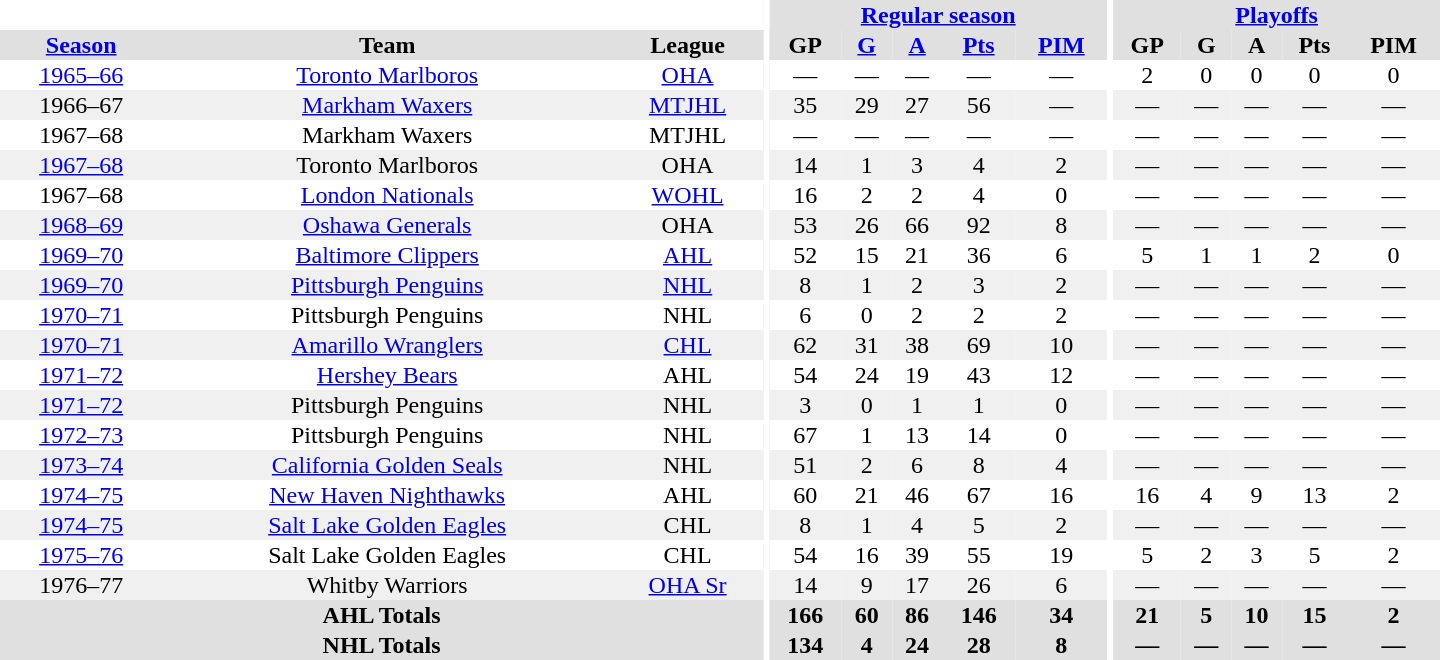<table border="0" cellpadding="1" cellspacing="0" style="text-align:center; width:60em">
<tr bgcolor="#e0e0e0">
<th colspan="3" bgcolor="#ffffff"></th>
<th rowspan="100" bgcolor="#ffffff"></th>
<th colspan="5"><a href='#'>Regular season</a></th>
<th rowspan="100" bgcolor="#ffffff"></th>
<th colspan="5"><a href='#'>Playoffs</a></th>
</tr>
<tr bgcolor="#e0e0e0">
<th><a href='#'>Season</a></th>
<th>Team</th>
<th>League</th>
<th>GP</th>
<th><a href='#'>G</a></th>
<th><a href='#'>A</a></th>
<th><a href='#'>Pts</a></th>
<th><a href='#'>PIM</a></th>
<th>GP</th>
<th>G</th>
<th>A</th>
<th>Pts</th>
<th>PIM</th>
</tr>
<tr>
<td><a href='#'>1965–66</a></td>
<td><a href='#'>Toronto Marlboros</a></td>
<td><a href='#'>OHA</a></td>
<td>—</td>
<td>—</td>
<td>—</td>
<td>—</td>
<td>—</td>
<td>2</td>
<td>0</td>
<td>0</td>
<td>0</td>
<td>0</td>
</tr>
<tr bgcolor="#f0f0f0">
<td>1966–67</td>
<td><a href='#'>Markham Waxers</a></td>
<td><a href='#'>MTJHL</a></td>
<td>35</td>
<td>29</td>
<td>27</td>
<td>56</td>
<td>—</td>
<td>—</td>
<td>—</td>
<td>—</td>
<td>—</td>
<td>—</td>
</tr>
<tr>
<td>1967–68</td>
<td>Markham Waxers</td>
<td>MTJHL</td>
<td>—</td>
<td>—</td>
<td>—</td>
<td>—</td>
<td>—</td>
<td>—</td>
<td>—</td>
<td>—</td>
<td>—</td>
<td>—</td>
</tr>
<tr bgcolor="#f0f0f0">
<td><a href='#'>1967–68</a></td>
<td>Toronto Marlboros</td>
<td>OHA</td>
<td>14</td>
<td>1</td>
<td>3</td>
<td>4</td>
<td>2</td>
<td>—</td>
<td>—</td>
<td>—</td>
<td>—</td>
<td>—</td>
</tr>
<tr>
<td>1967–68</td>
<td><a href='#'>London Nationals</a></td>
<td><a href='#'>WOHL</a></td>
<td>16</td>
<td>2</td>
<td>2</td>
<td>4</td>
<td>0</td>
<td>—</td>
<td>—</td>
<td>—</td>
<td>—</td>
<td>—</td>
</tr>
<tr bgcolor="#f0f0f0">
<td><a href='#'>1968–69</a></td>
<td><a href='#'>Oshawa Generals</a></td>
<td>OHA</td>
<td>53</td>
<td>26</td>
<td>66</td>
<td>92</td>
<td>8</td>
<td>—</td>
<td>—</td>
<td>—</td>
<td>—</td>
<td>—</td>
</tr>
<tr>
<td><a href='#'>1969–70</a></td>
<td><a href='#'>Baltimore Clippers</a></td>
<td><a href='#'>AHL</a></td>
<td>52</td>
<td>15</td>
<td>21</td>
<td>36</td>
<td>6</td>
<td>5</td>
<td>1</td>
<td>1</td>
<td>2</td>
<td>0</td>
</tr>
<tr bgcolor="#f0f0f0">
<td><a href='#'>1969–70</a></td>
<td><a href='#'>Pittsburgh Penguins</a></td>
<td><a href='#'>NHL</a></td>
<td>8</td>
<td>1</td>
<td>2</td>
<td>3</td>
<td>2</td>
<td>—</td>
<td>—</td>
<td>—</td>
<td>—</td>
<td>—</td>
</tr>
<tr>
<td><a href='#'>1970–71</a></td>
<td>Pittsburgh Penguins</td>
<td>NHL</td>
<td>6</td>
<td>0</td>
<td>2</td>
<td>2</td>
<td>2</td>
<td>—</td>
<td>—</td>
<td>—</td>
<td>—</td>
<td>—</td>
</tr>
<tr bgcolor="#f0f0f0">
<td><a href='#'>1970–71</a></td>
<td><a href='#'>Amarillo Wranglers</a></td>
<td><a href='#'>CHL</a></td>
<td>62</td>
<td>31</td>
<td>38</td>
<td>69</td>
<td>10</td>
<td>—</td>
<td>—</td>
<td>—</td>
<td>—</td>
<td>—</td>
</tr>
<tr>
<td><a href='#'>1971–72</a></td>
<td><a href='#'>Hershey Bears</a></td>
<td>AHL</td>
<td>54</td>
<td>24</td>
<td>19</td>
<td>43</td>
<td>12</td>
<td>—</td>
<td>—</td>
<td>—</td>
<td>—</td>
<td>—</td>
</tr>
<tr bgcolor="#f0f0f0">
<td><a href='#'>1971–72</a></td>
<td>Pittsburgh Penguins</td>
<td>NHL</td>
<td>3</td>
<td>0</td>
<td>1</td>
<td>1</td>
<td>0</td>
<td>—</td>
<td>—</td>
<td>—</td>
<td>—</td>
<td>—</td>
</tr>
<tr>
<td><a href='#'>1972–73</a></td>
<td>Pittsburgh Penguins</td>
<td>NHL</td>
<td>67</td>
<td>1</td>
<td>13</td>
<td>14</td>
<td>0</td>
<td>—</td>
<td>—</td>
<td>—</td>
<td>—</td>
<td>—</td>
</tr>
<tr bgcolor="#f0f0f0">
<td><a href='#'>1973–74</a></td>
<td><a href='#'>California Golden Seals</a></td>
<td>NHL</td>
<td>51</td>
<td>2</td>
<td>6</td>
<td>8</td>
<td>4</td>
<td>—</td>
<td>—</td>
<td>—</td>
<td>—</td>
<td>—</td>
</tr>
<tr>
<td><a href='#'>1974–75</a></td>
<td><a href='#'>New Haven Nighthawks</a></td>
<td>AHL</td>
<td>60</td>
<td>21</td>
<td>46</td>
<td>67</td>
<td>16</td>
<td>16</td>
<td>4</td>
<td>9</td>
<td>13</td>
<td>2</td>
</tr>
<tr bgcolor="#f0f0f0">
<td><a href='#'>1974–75</a></td>
<td><a href='#'>Salt Lake Golden Eagles</a></td>
<td>CHL</td>
<td>8</td>
<td>1</td>
<td>4</td>
<td>5</td>
<td>2</td>
<td>—</td>
<td>—</td>
<td>—</td>
<td>—</td>
<td>—</td>
</tr>
<tr>
<td><a href='#'>1975–76</a></td>
<td>Salt Lake Golden Eagles</td>
<td>CHL</td>
<td>54</td>
<td>16</td>
<td>39</td>
<td>55</td>
<td>19</td>
<td>5</td>
<td>2</td>
<td>3</td>
<td>5</td>
<td>2</td>
</tr>
<tr bgcolor="#f0f0f0">
<td>1976–77</td>
<td>Whitby Warriors</td>
<td><a href='#'>OHA Sr</a></td>
<td>14</td>
<td>9</td>
<td>17</td>
<td>26</td>
<td>6</td>
<td>—</td>
<td>—</td>
<td>—</td>
<td>—</td>
<td>—</td>
</tr>
<tr bgcolor="#e0e0e0">
<th colspan="3">AHL Totals</th>
<th>166</th>
<th>60</th>
<th>86</th>
<th>146</th>
<th>34</th>
<th>21</th>
<th>5</th>
<th>10</th>
<th>15</th>
<th>2</th>
</tr>
<tr bgcolor="#e0e0e0">
<th colspan="3">NHL Totals</th>
<th>134</th>
<th>4</th>
<th>24</th>
<th>28</th>
<th>8</th>
<th>—</th>
<th>—</th>
<th>—</th>
<th>—</th>
<th>—</th>
</tr>
</table>
